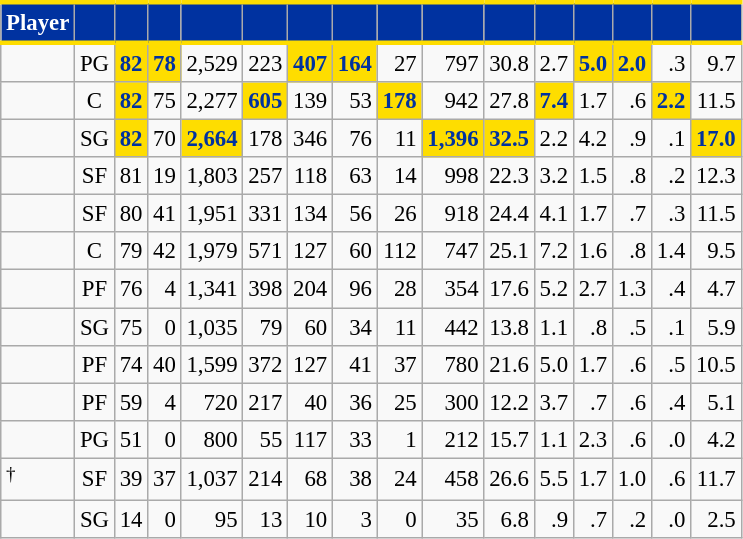<table class="wikitable sortable" style="font-size: 95%; text-align:right;">
<tr>
<th style="background:#0032A0; color:#FFFFFF; border-top:#FEDD00 3px solid; border-bottom:#FEDD00 3px solid;">Player</th>
<th style="background:#0032A0; color:#FFFFFF; border-top:#FEDD00 3px solid; border-bottom:#FEDD00 3px solid;"></th>
<th style="background:#0032A0; color:#FFFFFF; border-top:#FEDD00 3px solid; border-bottom:#FEDD00 3px solid;"></th>
<th style="background:#0032A0; color:#FFFFFF; border-top:#FEDD00 3px solid; border-bottom:#FEDD00 3px solid;"></th>
<th style="background:#0032A0; color:#FFFFFF; border-top:#FEDD00 3px solid; border-bottom:#FEDD00 3px solid;"></th>
<th style="background:#0032A0; color:#FFFFFF; border-top:#FEDD00 3px solid; border-bottom:#FEDD00 3px solid;"></th>
<th style="background:#0032A0; color:#FFFFFF; border-top:#FEDD00 3px solid; border-bottom:#FEDD00 3px solid;"></th>
<th style="background:#0032A0; color:#FFFFFF; border-top:#FEDD00 3px solid; border-bottom:#FEDD00 3px solid;"></th>
<th style="background:#0032A0; color:#FFFFFF; border-top:#FEDD00 3px solid; border-bottom:#FEDD00 3px solid;"></th>
<th style="background:#0032A0; color:#FFFFFF; border-top:#FEDD00 3px solid; border-bottom:#FEDD00 3px solid;"></th>
<th style="background:#0032A0; color:#FFFFFF; border-top:#FEDD00 3px solid; border-bottom:#FEDD00 3px solid;"></th>
<th style="background:#0032A0; color:#FFFFFF; border-top:#FEDD00 3px solid; border-bottom:#FEDD00 3px solid;"></th>
<th style="background:#0032A0; color:#FFFFFF; border-top:#FEDD00 3px solid; border-bottom:#FEDD00 3px solid;"></th>
<th style="background:#0032A0; color:#FFFFFF; border-top:#FEDD00 3px solid; border-bottom:#FEDD00 3px solid;"></th>
<th style="background:#0032A0; color:#FFFFFF; border-top:#FEDD00 3px solid; border-bottom:#FEDD00 3px solid;"></th>
<th style="background:#0032A0; color:#FFFFFF; border-top:#FEDD00 3px solid; border-bottom:#FEDD00 3px solid;"></th>
</tr>
<tr>
<td style="text-align:left;"></td>
<td style="text-align:center;">PG</td>
<td style="background:#FEDD00; color:#0032A0;"><strong>82</strong></td>
<td style="background:#FEDD00; color:#0032A0;"><strong>78</strong></td>
<td>2,529</td>
<td>223</td>
<td style="background:#FEDD00; color:#0032A0;"><strong>407</strong></td>
<td style="background:#FEDD00; color:#0032A0;"><strong>164</strong></td>
<td>27</td>
<td>797</td>
<td>30.8</td>
<td>2.7</td>
<td style="background:#FEDD00; color:#0032A0;"><strong>5.0</strong></td>
<td style="background:#FEDD00; color:#0032A0;"><strong>2.0</strong></td>
<td>.3</td>
<td>9.7</td>
</tr>
<tr>
<td style="text-align:left;"></td>
<td style="text-align:center;">C</td>
<td style="background:#FEDD00; color:#0032A0;"><strong>82</strong></td>
<td>75</td>
<td>2,277</td>
<td style="background:#FEDD00; color:#0032A0;"><strong>605</strong></td>
<td>139</td>
<td>53</td>
<td style="background:#FEDD00; color:#0032A0;"><strong>178</strong></td>
<td>942</td>
<td>27.8</td>
<td style="background:#FEDD00; color:#0032A0;"><strong>7.4</strong></td>
<td>1.7</td>
<td>.6</td>
<td style="background:#FEDD00; color:#0032A0;"><strong>2.2</strong></td>
<td>11.5</td>
</tr>
<tr>
<td style="text-align:left;"></td>
<td style="text-align:center;">SG</td>
<td style="background:#FEDD00; color:#0032A0;"><strong>82</strong></td>
<td>70</td>
<td style="background:#FEDD00; color:#0032A0;"><strong>2,664</strong></td>
<td>178</td>
<td>346</td>
<td>76</td>
<td>11</td>
<td style="background:#FEDD00; color:#0032A0;"><strong>1,396</strong></td>
<td style="background:#FEDD00; color:#0032A0;"><strong>32.5</strong></td>
<td>2.2</td>
<td>4.2</td>
<td>.9</td>
<td>.1</td>
<td style="background:#FEDD00; color:#0032A0;"><strong>17.0</strong></td>
</tr>
<tr>
<td style="text-align:left;"></td>
<td style="text-align:center;">SF</td>
<td>81</td>
<td>19</td>
<td>1,803</td>
<td>257</td>
<td>118</td>
<td>63</td>
<td>14</td>
<td>998</td>
<td>22.3</td>
<td>3.2</td>
<td>1.5</td>
<td>.8</td>
<td>.2</td>
<td>12.3</td>
</tr>
<tr>
<td style="text-align:left;"></td>
<td style="text-align:center;">SF</td>
<td>80</td>
<td>41</td>
<td>1,951</td>
<td>331</td>
<td>134</td>
<td>56</td>
<td>26</td>
<td>918</td>
<td>24.4</td>
<td>4.1</td>
<td>1.7</td>
<td>.7</td>
<td>.3</td>
<td>11.5</td>
</tr>
<tr>
<td style="text-align:left;"></td>
<td style="text-align:center;">C</td>
<td>79</td>
<td>42</td>
<td>1,979</td>
<td>571</td>
<td>127</td>
<td>60</td>
<td>112</td>
<td>747</td>
<td>25.1</td>
<td>7.2</td>
<td>1.6</td>
<td>.8</td>
<td>1.4</td>
<td>9.5</td>
</tr>
<tr>
<td style="text-align:left;"></td>
<td style="text-align:center;">PF</td>
<td>76</td>
<td>4</td>
<td>1,341</td>
<td>398</td>
<td>204</td>
<td>96</td>
<td>28</td>
<td>354</td>
<td>17.6</td>
<td>5.2</td>
<td>2.7</td>
<td>1.3</td>
<td>.4</td>
<td>4.7</td>
</tr>
<tr>
<td style="text-align:left;"></td>
<td style="text-align:center;">SG</td>
<td>75</td>
<td>0</td>
<td>1,035</td>
<td>79</td>
<td>60</td>
<td>34</td>
<td>11</td>
<td>442</td>
<td>13.8</td>
<td>1.1</td>
<td>.8</td>
<td>.5</td>
<td>.1</td>
<td>5.9</td>
</tr>
<tr>
<td style="text-align:left;"></td>
<td style="text-align:center;">PF</td>
<td>74</td>
<td>40</td>
<td>1,599</td>
<td>372</td>
<td>127</td>
<td>41</td>
<td>37</td>
<td>780</td>
<td>21.6</td>
<td>5.0</td>
<td>1.7</td>
<td>.6</td>
<td>.5</td>
<td>10.5</td>
</tr>
<tr>
<td style="text-align:left;"></td>
<td style="text-align:center;">PF</td>
<td>59</td>
<td>4</td>
<td>720</td>
<td>217</td>
<td>40</td>
<td>36</td>
<td>25</td>
<td>300</td>
<td>12.2</td>
<td>3.7</td>
<td>.7</td>
<td>.6</td>
<td>.4</td>
<td>5.1</td>
</tr>
<tr>
<td style="text-align:left;"></td>
<td style="text-align:center;">PG</td>
<td>51</td>
<td>0</td>
<td>800</td>
<td>55</td>
<td>117</td>
<td>33</td>
<td>1</td>
<td>212</td>
<td>15.7</td>
<td>1.1</td>
<td>2.3</td>
<td>.6</td>
<td>.0</td>
<td>4.2</td>
</tr>
<tr>
<td style="text-align:left;"><sup>†</sup></td>
<td style="text-align:center;">SF</td>
<td>39</td>
<td>37</td>
<td>1,037</td>
<td>214</td>
<td>68</td>
<td>38</td>
<td>24</td>
<td>458</td>
<td>26.6</td>
<td>5.5</td>
<td>1.7</td>
<td>1.0</td>
<td>.6</td>
<td>11.7</td>
</tr>
<tr>
<td style="text-align:left;"></td>
<td style="text-align:center;">SG</td>
<td>14</td>
<td>0</td>
<td>95</td>
<td>13</td>
<td>10</td>
<td>3</td>
<td>0</td>
<td>35</td>
<td>6.8</td>
<td>.9</td>
<td>.7</td>
<td>.2</td>
<td>.0</td>
<td>2.5</td>
</tr>
</table>
